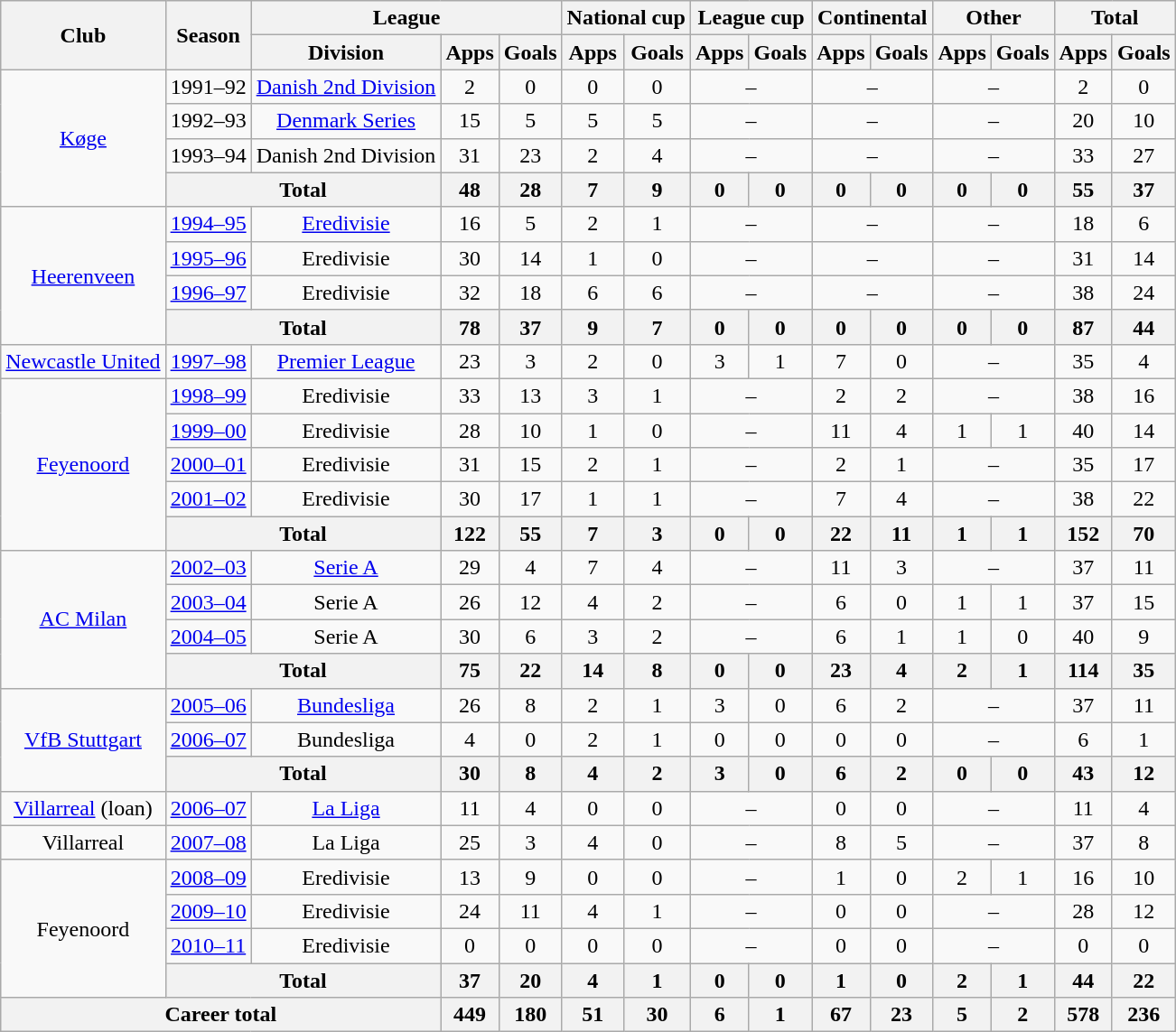<table class="wikitable" style="text-align:center">
<tr>
<th rowspan="2">Club</th>
<th rowspan="2">Season</th>
<th colspan="3">League</th>
<th colspan="2">National cup</th>
<th colspan="2">League cup</th>
<th colspan="2">Continental</th>
<th colspan="2">Other</th>
<th colspan="2">Total</th>
</tr>
<tr>
<th>Division</th>
<th>Apps</th>
<th>Goals</th>
<th>Apps</th>
<th>Goals</th>
<th>Apps</th>
<th>Goals</th>
<th>Apps</th>
<th>Goals</th>
<th>Apps</th>
<th>Goals</th>
<th>Apps</th>
<th>Goals</th>
</tr>
<tr>
<td rowspan="4"><a href='#'>Køge</a></td>
<td>1991–92</td>
<td><a href='#'>Danish 2nd Division</a></td>
<td>2</td>
<td>0</td>
<td>0</td>
<td>0</td>
<td colspan="2">–</td>
<td colspan="2">–</td>
<td colspan="2">–</td>
<td>2</td>
<td>0</td>
</tr>
<tr>
<td>1992–93</td>
<td><a href='#'>Denmark Series</a></td>
<td>15</td>
<td>5</td>
<td>5</td>
<td>5</td>
<td colspan="2">–</td>
<td colspan="2">–</td>
<td colspan="2">–</td>
<td>20</td>
<td>10</td>
</tr>
<tr>
<td>1993–94</td>
<td>Danish 2nd Division</td>
<td>31</td>
<td>23</td>
<td>2</td>
<td>4</td>
<td colspan="2">–</td>
<td colspan="2">–</td>
<td colspan="2">–</td>
<td>33</td>
<td>27</td>
</tr>
<tr>
<th colspan="2">Total</th>
<th>48</th>
<th>28</th>
<th>7</th>
<th>9</th>
<th>0</th>
<th>0</th>
<th>0</th>
<th>0</th>
<th>0</th>
<th>0</th>
<th>55</th>
<th>37</th>
</tr>
<tr>
<td rowspan="4"><a href='#'>Heerenveen</a></td>
<td><a href='#'>1994–95</a></td>
<td><a href='#'>Eredivisie</a></td>
<td>16</td>
<td>5</td>
<td>2</td>
<td>1</td>
<td colspan="2">–</td>
<td colspan="2">–</td>
<td colspan="2">–</td>
<td>18</td>
<td>6</td>
</tr>
<tr>
<td><a href='#'>1995–96</a></td>
<td>Eredivisie</td>
<td>30</td>
<td>14</td>
<td>1</td>
<td>0</td>
<td colspan="2">–</td>
<td colspan="2">–</td>
<td colspan="2">–</td>
<td>31</td>
<td>14</td>
</tr>
<tr>
<td><a href='#'>1996–97</a></td>
<td>Eredivisie</td>
<td>32</td>
<td>18</td>
<td>6</td>
<td>6</td>
<td colspan="2">–</td>
<td colspan="2">–</td>
<td colspan="2">–</td>
<td>38</td>
<td>24</td>
</tr>
<tr>
<th colspan="2">Total</th>
<th>78</th>
<th>37</th>
<th>9</th>
<th>7</th>
<th>0</th>
<th>0</th>
<th>0</th>
<th>0</th>
<th>0</th>
<th>0</th>
<th>87</th>
<th>44</th>
</tr>
<tr>
<td><a href='#'>Newcastle United</a></td>
<td><a href='#'>1997–98</a></td>
<td><a href='#'>Premier League</a></td>
<td>23</td>
<td>3</td>
<td>2</td>
<td>0</td>
<td>3</td>
<td>1</td>
<td>7</td>
<td>0</td>
<td colspan="2">–</td>
<td>35</td>
<td>4</td>
</tr>
<tr>
<td rowspan="5"><a href='#'>Feyenoord</a></td>
<td><a href='#'>1998–99</a></td>
<td>Eredivisie</td>
<td>33</td>
<td>13</td>
<td>3</td>
<td>1</td>
<td colspan="2">–</td>
<td>2</td>
<td>2</td>
<td colspan="2">–</td>
<td>38</td>
<td>16</td>
</tr>
<tr>
<td><a href='#'>1999–00</a></td>
<td>Eredivisie</td>
<td>28</td>
<td>10</td>
<td>1</td>
<td>0</td>
<td colspan="2">–</td>
<td>11</td>
<td>4</td>
<td>1</td>
<td>1</td>
<td>40</td>
<td>14</td>
</tr>
<tr>
<td><a href='#'>2000–01</a></td>
<td>Eredivisie</td>
<td>31</td>
<td>15</td>
<td>2</td>
<td>1</td>
<td colspan="2">–</td>
<td>2</td>
<td>1</td>
<td colspan="2">–</td>
<td>35</td>
<td>17</td>
</tr>
<tr>
<td><a href='#'>2001–02</a></td>
<td>Eredivisie</td>
<td>30</td>
<td>17</td>
<td>1</td>
<td>1</td>
<td colspan="2">–</td>
<td>7</td>
<td>4</td>
<td colspan="2">–</td>
<td>38</td>
<td>22</td>
</tr>
<tr>
<th colspan="2">Total</th>
<th>122</th>
<th>55</th>
<th>7</th>
<th>3</th>
<th>0</th>
<th>0</th>
<th>22</th>
<th>11</th>
<th>1</th>
<th>1</th>
<th>152</th>
<th>70</th>
</tr>
<tr>
<td rowspan="4"><a href='#'>AC Milan</a></td>
<td><a href='#'>2002–03</a></td>
<td><a href='#'>Serie A</a></td>
<td>29</td>
<td>4</td>
<td>7</td>
<td>4</td>
<td colspan="2">–</td>
<td>11</td>
<td>3</td>
<td colspan="2">–</td>
<td>37</td>
<td>11</td>
</tr>
<tr>
<td><a href='#'>2003–04</a></td>
<td>Serie A</td>
<td>26</td>
<td>12</td>
<td>4</td>
<td>2</td>
<td colspan="2">–</td>
<td>6</td>
<td>0</td>
<td>1</td>
<td>1</td>
<td>37</td>
<td>15</td>
</tr>
<tr>
<td><a href='#'>2004–05</a></td>
<td>Serie A</td>
<td>30</td>
<td>6</td>
<td>3</td>
<td>2</td>
<td colspan="2">–</td>
<td>6</td>
<td>1</td>
<td>1</td>
<td>0</td>
<td>40</td>
<td>9</td>
</tr>
<tr>
<th colspan="2">Total</th>
<th>75</th>
<th>22</th>
<th>14</th>
<th>8</th>
<th>0</th>
<th>0</th>
<th>23</th>
<th>4</th>
<th>2</th>
<th>1</th>
<th>114</th>
<th>35</th>
</tr>
<tr>
<td rowspan="3"><a href='#'>VfB Stuttgart</a></td>
<td><a href='#'>2005–06</a></td>
<td><a href='#'>Bundesliga</a></td>
<td>26</td>
<td>8</td>
<td>2</td>
<td>1</td>
<td>3</td>
<td>0</td>
<td>6</td>
<td>2</td>
<td colspan="2">–</td>
<td>37</td>
<td>11</td>
</tr>
<tr>
<td><a href='#'>2006–07</a></td>
<td>Bundesliga</td>
<td>4</td>
<td>0</td>
<td>2</td>
<td>1</td>
<td>0</td>
<td>0</td>
<td>0</td>
<td>0</td>
<td colspan="2">–</td>
<td>6</td>
<td>1</td>
</tr>
<tr>
<th colspan="2">Total</th>
<th>30</th>
<th>8</th>
<th>4</th>
<th>2</th>
<th>3</th>
<th>0</th>
<th>6</th>
<th>2</th>
<th>0</th>
<th>0</th>
<th>43</th>
<th>12</th>
</tr>
<tr>
<td><a href='#'>Villarreal</a> (loan)</td>
<td><a href='#'>2006–07</a></td>
<td><a href='#'>La Liga</a></td>
<td>11</td>
<td>4</td>
<td>0</td>
<td>0</td>
<td colspan="2">–</td>
<td>0</td>
<td>0</td>
<td colspan="2">–</td>
<td>11</td>
<td>4</td>
</tr>
<tr>
<td>Villarreal</td>
<td><a href='#'>2007–08</a></td>
<td>La Liga</td>
<td>25</td>
<td>3</td>
<td>4</td>
<td>0</td>
<td colspan="2">–</td>
<td>8</td>
<td>5</td>
<td colspan="2">–</td>
<td>37</td>
<td>8</td>
</tr>
<tr>
<td rowspan="4">Feyenoord</td>
<td><a href='#'>2008–09</a></td>
<td>Eredivisie</td>
<td>13</td>
<td>9</td>
<td>0</td>
<td>0</td>
<td colspan="2">–</td>
<td>1</td>
<td>0</td>
<td>2</td>
<td>1</td>
<td>16</td>
<td>10</td>
</tr>
<tr>
<td><a href='#'>2009–10</a></td>
<td>Eredivisie</td>
<td>24</td>
<td>11</td>
<td>4</td>
<td>1</td>
<td colspan="2">–</td>
<td>0</td>
<td>0</td>
<td colspan="2">–</td>
<td>28</td>
<td>12</td>
</tr>
<tr>
<td><a href='#'>2010–11</a></td>
<td>Eredivisie</td>
<td>0</td>
<td>0</td>
<td>0</td>
<td>0</td>
<td colspan="2">–</td>
<td>0</td>
<td>0</td>
<td colspan="2">–</td>
<td>0</td>
<td>0</td>
</tr>
<tr>
<th colspan="2">Total</th>
<th>37</th>
<th>20</th>
<th>4</th>
<th>1</th>
<th>0</th>
<th>0</th>
<th>1</th>
<th>0</th>
<th>2</th>
<th>1</th>
<th>44</th>
<th>22</th>
</tr>
<tr>
<th colspan="3">Career total</th>
<th>449</th>
<th>180</th>
<th>51</th>
<th>30</th>
<th>6</th>
<th>1</th>
<th>67</th>
<th>23</th>
<th>5</th>
<th>2</th>
<th>578</th>
<th>236</th>
</tr>
</table>
